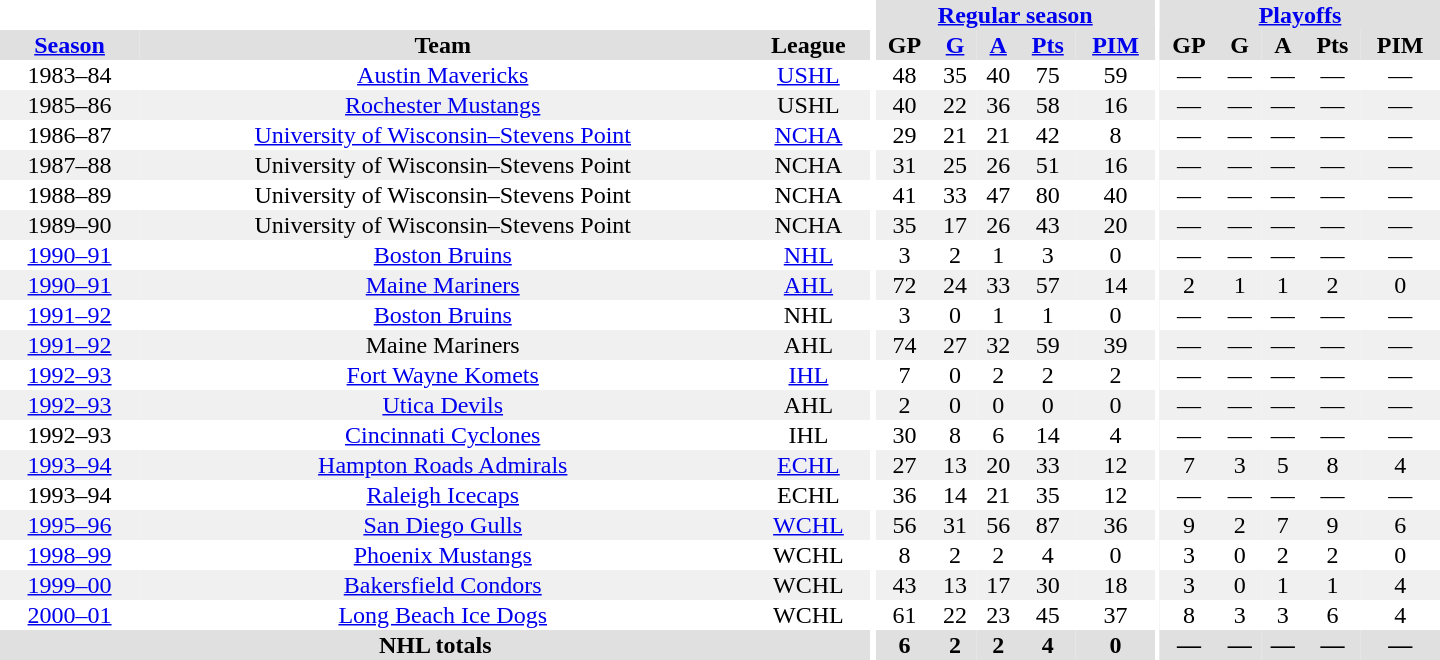<table border="0" cellpadding="1" cellspacing="0" style="text-align:center; width:60em">
<tr bgcolor="#e0e0e0">
<th colspan="3" bgcolor="#ffffff"></th>
<th rowspan="100" bgcolor="#ffffff"></th>
<th colspan="5"><a href='#'>Regular season</a></th>
<th rowspan="100" bgcolor="#ffffff"></th>
<th colspan="5"><a href='#'>Playoffs</a></th>
</tr>
<tr bgcolor="#e0e0e0">
<th><a href='#'>Season</a></th>
<th>Team</th>
<th>League</th>
<th>GP</th>
<th><a href='#'>G</a></th>
<th><a href='#'>A</a></th>
<th><a href='#'>Pts</a></th>
<th><a href='#'>PIM</a></th>
<th>GP</th>
<th>G</th>
<th>A</th>
<th>Pts</th>
<th>PIM</th>
</tr>
<tr>
<td>1983–84</td>
<td><a href='#'>Austin Mavericks</a></td>
<td><a href='#'>USHL</a></td>
<td>48</td>
<td>35</td>
<td>40</td>
<td>75</td>
<td>59</td>
<td>—</td>
<td>—</td>
<td>—</td>
<td>—</td>
<td>—</td>
</tr>
<tr bgcolor="#f0f0f0">
<td>1985–86</td>
<td><a href='#'>Rochester Mustangs</a></td>
<td>USHL</td>
<td>40</td>
<td>22</td>
<td>36</td>
<td>58</td>
<td>16</td>
<td>—</td>
<td>—</td>
<td>—</td>
<td>—</td>
<td>—</td>
</tr>
<tr>
<td>1986–87</td>
<td><a href='#'>University of Wisconsin–Stevens Point</a></td>
<td><a href='#'>NCHA</a></td>
<td>29</td>
<td>21</td>
<td>21</td>
<td>42</td>
<td>8</td>
<td>—</td>
<td>—</td>
<td>—</td>
<td>—</td>
<td>—</td>
</tr>
<tr bgcolor="#f0f0f0">
<td>1987–88</td>
<td>University of Wisconsin–Stevens Point</td>
<td>NCHA</td>
<td>31</td>
<td>25</td>
<td>26</td>
<td>51</td>
<td>16</td>
<td>—</td>
<td>—</td>
<td>—</td>
<td>—</td>
<td>—</td>
</tr>
<tr>
<td>1988–89</td>
<td>University of Wisconsin–Stevens Point</td>
<td>NCHA</td>
<td>41</td>
<td>33</td>
<td>47</td>
<td>80</td>
<td>40</td>
<td>—</td>
<td>—</td>
<td>—</td>
<td>—</td>
<td>—</td>
</tr>
<tr bgcolor="#f0f0f0">
<td>1989–90</td>
<td>University of Wisconsin–Stevens Point</td>
<td>NCHA</td>
<td>35</td>
<td>17</td>
<td>26</td>
<td>43</td>
<td>20</td>
<td>—</td>
<td>—</td>
<td>—</td>
<td>—</td>
<td>—</td>
</tr>
<tr>
<td><a href='#'>1990–91</a></td>
<td><a href='#'>Boston Bruins</a></td>
<td><a href='#'>NHL</a></td>
<td>3</td>
<td>2</td>
<td>1</td>
<td>3</td>
<td>0</td>
<td>—</td>
<td>—</td>
<td>—</td>
<td>—</td>
<td>—</td>
</tr>
<tr bgcolor="#f0f0f0">
<td><a href='#'>1990–91</a></td>
<td><a href='#'>Maine Mariners</a></td>
<td><a href='#'>AHL</a></td>
<td>72</td>
<td>24</td>
<td>33</td>
<td>57</td>
<td>14</td>
<td>2</td>
<td>1</td>
<td>1</td>
<td>2</td>
<td>0</td>
</tr>
<tr>
<td><a href='#'>1991–92</a></td>
<td><a href='#'>Boston Bruins</a></td>
<td>NHL</td>
<td>3</td>
<td>0</td>
<td>1</td>
<td>1</td>
<td>0</td>
<td>—</td>
<td>—</td>
<td>—</td>
<td>—</td>
<td>—</td>
</tr>
<tr bgcolor="#f0f0f0">
<td><a href='#'>1991–92</a></td>
<td>Maine Mariners</td>
<td>AHL</td>
<td>74</td>
<td>27</td>
<td>32</td>
<td>59</td>
<td>39</td>
<td>—</td>
<td>—</td>
<td>—</td>
<td>—</td>
<td>—</td>
</tr>
<tr>
<td><a href='#'>1992–93</a></td>
<td><a href='#'>Fort Wayne Komets</a></td>
<td><a href='#'>IHL</a></td>
<td>7</td>
<td>0</td>
<td>2</td>
<td>2</td>
<td>2</td>
<td>—</td>
<td>—</td>
<td>—</td>
<td>—</td>
<td>—</td>
</tr>
<tr bgcolor="#f0f0f0">
<td><a href='#'>1992–93</a></td>
<td><a href='#'>Utica Devils</a></td>
<td>AHL</td>
<td>2</td>
<td>0</td>
<td>0</td>
<td>0</td>
<td>0</td>
<td>—</td>
<td>—</td>
<td>—</td>
<td>—</td>
<td>—</td>
</tr>
<tr>
<td>1992–93</td>
<td><a href='#'>Cincinnati Cyclones</a></td>
<td>IHL</td>
<td>30</td>
<td>8</td>
<td>6</td>
<td>14</td>
<td>4</td>
<td>—</td>
<td>—</td>
<td>—</td>
<td>—</td>
<td>—</td>
</tr>
<tr bgcolor="#f0f0f0">
<td><a href='#'>1993–94</a></td>
<td><a href='#'>Hampton Roads Admirals</a></td>
<td><a href='#'>ECHL</a></td>
<td>27</td>
<td>13</td>
<td>20</td>
<td>33</td>
<td>12</td>
<td>7</td>
<td>3</td>
<td>5</td>
<td>8</td>
<td>4</td>
</tr>
<tr>
<td>1993–94</td>
<td><a href='#'>Raleigh Icecaps</a></td>
<td>ECHL</td>
<td>36</td>
<td>14</td>
<td>21</td>
<td>35</td>
<td>12</td>
<td>—</td>
<td>—</td>
<td>—</td>
<td>—</td>
<td>—</td>
</tr>
<tr bgcolor="#f0f0f0">
<td><a href='#'>1995–96</a></td>
<td><a href='#'>San Diego Gulls</a></td>
<td><a href='#'>WCHL</a></td>
<td>56</td>
<td>31</td>
<td>56</td>
<td>87</td>
<td>36</td>
<td>9</td>
<td>2</td>
<td>7</td>
<td>9</td>
<td>6</td>
</tr>
<tr>
<td><a href='#'>1998–99</a></td>
<td><a href='#'>Phoenix Mustangs</a></td>
<td>WCHL</td>
<td>8</td>
<td>2</td>
<td>2</td>
<td>4</td>
<td>0</td>
<td>3</td>
<td>0</td>
<td>2</td>
<td>2</td>
<td>0</td>
</tr>
<tr bgcolor="#f0f0f0">
<td><a href='#'>1999–00</a></td>
<td><a href='#'>Bakersfield Condors</a></td>
<td>WCHL</td>
<td>43</td>
<td>13</td>
<td>17</td>
<td>30</td>
<td>18</td>
<td>3</td>
<td>0</td>
<td>1</td>
<td>1</td>
<td>4</td>
</tr>
<tr>
<td><a href='#'>2000–01</a></td>
<td><a href='#'>Long Beach Ice Dogs</a></td>
<td>WCHL</td>
<td>61</td>
<td>22</td>
<td>23</td>
<td>45</td>
<td>37</td>
<td>8</td>
<td>3</td>
<td>3</td>
<td>6</td>
<td>4</td>
</tr>
<tr>
</tr>
<tr ALIGN="center" bgcolor="#e0e0e0">
<th colspan="3">NHL totals</th>
<th ALIGN="center">6</th>
<th ALIGN="center">2</th>
<th ALIGN="center">2</th>
<th ALIGN="center">4</th>
<th ALIGN="center">0</th>
<th ALIGN="center">—</th>
<th ALIGN="center">—</th>
<th ALIGN="center">—</th>
<th ALIGN="center">—</th>
<th ALIGN="center">—</th>
</tr>
</table>
